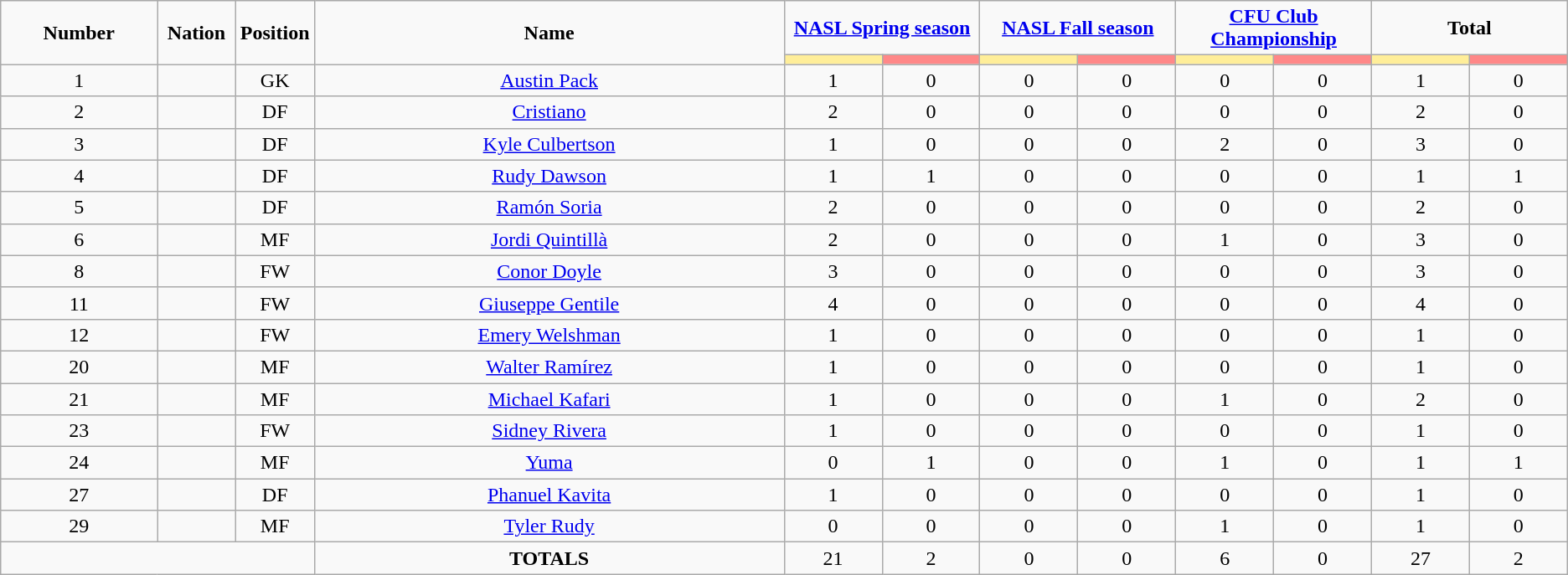<table class="wikitable" style="font-size: 100%; text-align: center;">
<tr>
<td rowspan="2" width="10%" align="center"><strong>Number</strong></td>
<td rowspan="2" width="5%" align="center"><strong>Nation</strong></td>
<td rowspan="2" width="5%" align="center"><strong>Position</strong></td>
<td rowspan="2" width="30%" align="center"><strong>Name</strong></td>
<td colspan="2" align="center"><strong><a href='#'>NASL Spring season</a></strong></td>
<td colspan="2" align="center"><strong><a href='#'>NASL Fall season</a></strong></td>
<td colspan="2" align="center"><strong><a href='#'>CFU Club Championship</a></strong></td>
<td colspan="2" align="center"><strong>Total</strong></td>
</tr>
<tr>
<th width=60 style="background: #FFEE99"></th>
<th width=60 style="background: #FF8888"></th>
<th width=60 style="background: #FFEE99"></th>
<th width=60 style="background: #FF8888"></th>
<th width=60 style="background: #FFEE99"></th>
<th width=60 style="background: #FF8888"></th>
<th width=60 style="background: #FFEE99"></th>
<th width=60 style="background: #FF8888"></th>
</tr>
<tr>
<td>1</td>
<td></td>
<td>GK</td>
<td><a href='#'>Austin Pack</a></td>
<td>1</td>
<td>0</td>
<td>0</td>
<td>0</td>
<td>0</td>
<td>0</td>
<td>1</td>
<td>0</td>
</tr>
<tr>
<td>2</td>
<td></td>
<td>DF</td>
<td><a href='#'>Cristiano</a></td>
<td>2</td>
<td>0</td>
<td>0</td>
<td>0</td>
<td>0</td>
<td>0</td>
<td>2</td>
<td>0</td>
</tr>
<tr>
<td>3</td>
<td></td>
<td>DF</td>
<td><a href='#'>Kyle Culbertson</a></td>
<td>1</td>
<td>0</td>
<td>0</td>
<td>0</td>
<td>2</td>
<td>0</td>
<td>3</td>
<td>0</td>
</tr>
<tr>
<td>4</td>
<td></td>
<td>DF</td>
<td><a href='#'>Rudy Dawson</a></td>
<td>1</td>
<td>1</td>
<td>0</td>
<td>0</td>
<td>0</td>
<td>0</td>
<td>1</td>
<td>1</td>
</tr>
<tr>
<td>5</td>
<td></td>
<td>DF</td>
<td><a href='#'>Ramón Soria</a></td>
<td>2</td>
<td>0</td>
<td>0</td>
<td>0</td>
<td>0</td>
<td>0</td>
<td>2</td>
<td>0</td>
</tr>
<tr>
<td>6</td>
<td></td>
<td>MF</td>
<td><a href='#'>Jordi Quintillà</a></td>
<td>2</td>
<td>0</td>
<td>0</td>
<td>0</td>
<td>1</td>
<td>0</td>
<td>3</td>
<td>0</td>
</tr>
<tr>
<td>8</td>
<td></td>
<td>FW</td>
<td><a href='#'>Conor Doyle</a></td>
<td>3</td>
<td>0</td>
<td>0</td>
<td>0</td>
<td>0</td>
<td>0</td>
<td>3</td>
<td>0</td>
</tr>
<tr>
<td>11</td>
<td></td>
<td>FW</td>
<td><a href='#'>Giuseppe Gentile</a></td>
<td>4</td>
<td>0</td>
<td>0</td>
<td>0</td>
<td>0</td>
<td>0</td>
<td>4</td>
<td>0</td>
</tr>
<tr>
<td>12</td>
<td></td>
<td>FW</td>
<td><a href='#'>Emery Welshman</a></td>
<td>1</td>
<td>0</td>
<td>0</td>
<td>0</td>
<td>0</td>
<td>0</td>
<td>1</td>
<td>0</td>
</tr>
<tr>
<td>20</td>
<td></td>
<td>MF</td>
<td><a href='#'>Walter Ramírez</a></td>
<td>1</td>
<td>0</td>
<td>0</td>
<td>0</td>
<td>0</td>
<td>0</td>
<td>1</td>
<td>0</td>
</tr>
<tr>
<td>21</td>
<td></td>
<td>MF</td>
<td><a href='#'>Michael Kafari</a></td>
<td>1</td>
<td>0</td>
<td>0</td>
<td>0</td>
<td>1</td>
<td>0</td>
<td>2</td>
<td>0</td>
</tr>
<tr>
<td>23</td>
<td></td>
<td>FW</td>
<td><a href='#'>Sidney Rivera</a></td>
<td>1</td>
<td>0</td>
<td>0</td>
<td>0</td>
<td>0</td>
<td>0</td>
<td>1</td>
<td>0</td>
</tr>
<tr>
<td>24</td>
<td></td>
<td>MF</td>
<td><a href='#'>Yuma</a></td>
<td>0</td>
<td>1</td>
<td>0</td>
<td>0</td>
<td>1</td>
<td>0</td>
<td>1</td>
<td>1</td>
</tr>
<tr>
<td>27</td>
<td></td>
<td>DF</td>
<td><a href='#'>Phanuel Kavita</a></td>
<td>1</td>
<td>0</td>
<td>0</td>
<td>0</td>
<td>0</td>
<td>0</td>
<td>1</td>
<td>0</td>
</tr>
<tr>
<td>29</td>
<td></td>
<td>MF</td>
<td><a href='#'>Tyler Rudy</a></td>
<td>0</td>
<td>0</td>
<td>0</td>
<td>0</td>
<td>1</td>
<td>0</td>
<td>1</td>
<td>0</td>
</tr>
<tr>
<td colspan="3"></td>
<td><strong>TOTALS</strong></td>
<td>21</td>
<td>2</td>
<td>0</td>
<td>0</td>
<td>6</td>
<td>0</td>
<td>27</td>
<td>2</td>
</tr>
</table>
